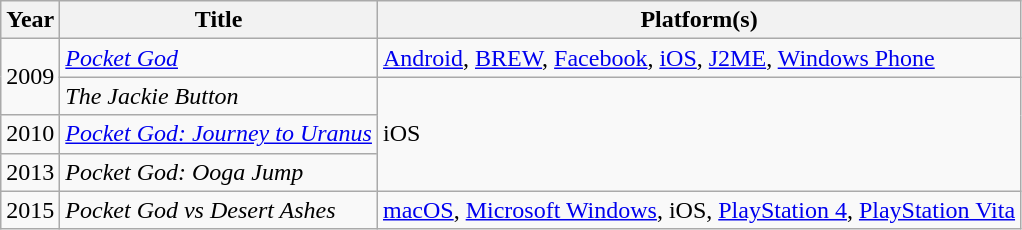<table class="wikitable sortable">
<tr>
<th>Year</th>
<th>Title</th>
<th>Platform(s)</th>
</tr>
<tr>
<td rowspan="2">2009</td>
<td><em><a href='#'>Pocket God</a></em></td>
<td><a href='#'>Android</a>, <a href='#'>BREW</a>, <a href='#'>Facebook</a>, <a href='#'>iOS</a>, <a href='#'>J2ME</a>, <a href='#'>Windows Phone</a></td>
</tr>
<tr>
<td><em>The Jackie Button</em></td>
<td rowspan="3">iOS</td>
</tr>
<tr>
<td>2010</td>
<td><em><a href='#'>Pocket God: Journey to Uranus</a></em></td>
</tr>
<tr>
<td>2013</td>
<td><em>Pocket God: Ooga Jump</em></td>
</tr>
<tr>
<td>2015</td>
<td><em>Pocket God vs Desert Ashes</em></td>
<td><a href='#'>macOS</a>, <a href='#'>Microsoft Windows</a>, iOS, <a href='#'>PlayStation 4</a>, <a href='#'>PlayStation Vita</a></td>
</tr>
</table>
